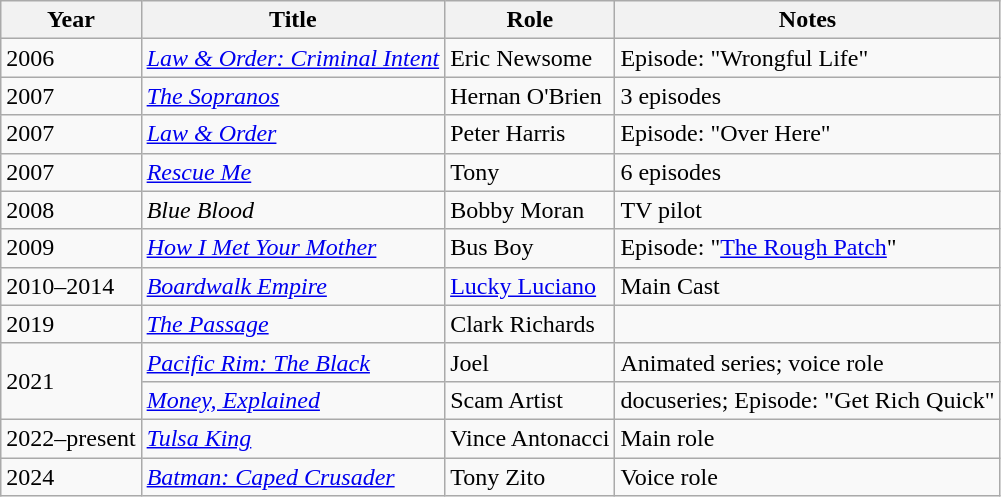<table class="wikitable" style="font-size: 100%;">
<tr>
<th>Year</th>
<th>Title</th>
<th>Role</th>
<th>Notes</th>
</tr>
<tr>
<td>2006</td>
<td><em><a href='#'>Law & Order: Criminal Intent</a></em></td>
<td>Eric Newsome</td>
<td>Episode: "Wrongful Life"</td>
</tr>
<tr>
<td>2007</td>
<td><em><a href='#'>The Sopranos</a></em></td>
<td>Hernan O'Brien</td>
<td>3 episodes</td>
</tr>
<tr>
<td>2007</td>
<td><em><a href='#'>Law & Order</a></em></td>
<td>Peter Harris</td>
<td>Episode: "Over Here"</td>
</tr>
<tr>
<td>2007</td>
<td><em><a href='#'>Rescue Me</a></em></td>
<td>Tony</td>
<td>6 episodes</td>
</tr>
<tr>
<td>2008</td>
<td><em>Blue Blood</em></td>
<td>Bobby Moran</td>
<td>TV pilot</td>
</tr>
<tr>
<td>2009</td>
<td><em><a href='#'>How I Met Your Mother</a></em></td>
<td>Bus Boy</td>
<td>Episode: "<a href='#'>The Rough Patch</a>"</td>
</tr>
<tr>
<td>2010–2014</td>
<td><em><a href='#'>Boardwalk Empire</a></em></td>
<td><a href='#'>Lucky Luciano</a></td>
<td>Main Cast</td>
</tr>
<tr>
<td>2019</td>
<td><em><a href='#'>The Passage</a></em></td>
<td>Clark Richards</td>
<td></td>
</tr>
<tr>
<td rowspan="2">2021</td>
<td><em><a href='#'>Pacific Rim: The Black</a></em></td>
<td>Joel</td>
<td>Animated series; voice role</td>
</tr>
<tr>
<td><em><a href='#'>Money, Explained</a></em></td>
<td>Scam Artist</td>
<td>docuseries; Episode: "Get Rich Quick"</td>
</tr>
<tr>
<td>2022–present</td>
<td><em><a href='#'>Tulsa King</a></em></td>
<td>Vince Antonacci</td>
<td>Main role</td>
</tr>
<tr>
<td>2024</td>
<td><em><a href='#'>Batman: Caped Crusader</a></em></td>
<td>Tony Zito</td>
<td>Voice role</td>
</tr>
</table>
